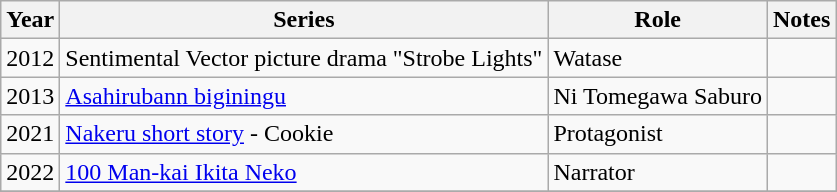<table class="wikitable"|->
<tr>
<th>Year</th>
<th>Series</th>
<th>Role</th>
<th>Notes</th>
</tr>
<tr>
<td rowspan="1">2012</td>
<td>Sentimental Vector picture drama "Strobe Lights"</td>
<td>Watase</td>
<td></td>
</tr>
<tr>
<td rowspan="1">2013</td>
<td><a href='#'>Asahirubann biginingu</a></td>
<td>Ni Tomegawa Saburo <hiru></td>
<td></td>
</tr>
<tr>
<td rowspan="1">2021</td>
<td><a href='#'>Nakeru short story</a> - Cookie</td>
<td>Protagonist</td>
<td></td>
</tr>
<tr>
<td rowspan="1">2022</td>
<td><a href='#'>100 Man-kai Ikita Neko</a></td>
<td>Narrator</td>
<td></td>
</tr>
<tr>
</tr>
</table>
